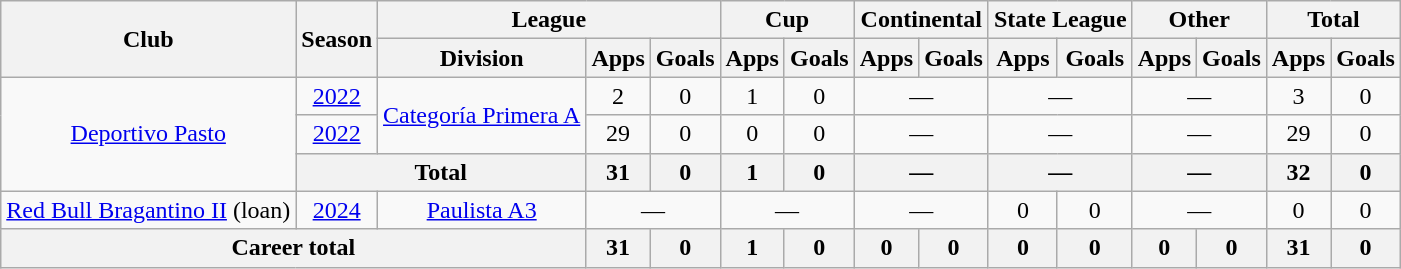<table class="wikitable" style="text-align: center;">
<tr>
<th rowspan="2">Club</th>
<th rowspan="2">Season</th>
<th colspan="3">League</th>
<th colspan="2">Cup</th>
<th colspan="2">Continental</th>
<th colspan="2">State League</th>
<th colspan="2">Other</th>
<th colspan="2">Total</th>
</tr>
<tr>
<th>Division</th>
<th>Apps</th>
<th>Goals</th>
<th>Apps</th>
<th>Goals</th>
<th>Apps</th>
<th>Goals</th>
<th>Apps</th>
<th>Goals</th>
<th>Apps</th>
<th>Goals</th>
<th>Apps</th>
<th>Goals</th>
</tr>
<tr>
<td rowspan="3"><a href='#'>Deportivo Pasto</a></td>
<td><a href='#'>2022</a></td>
<td rowspan="2"><a href='#'>Categoría Primera A</a></td>
<td>2</td>
<td>0</td>
<td>1</td>
<td>0</td>
<td colspan="2">—</td>
<td colspan="2">—</td>
<td colspan="2">—</td>
<td>3</td>
<td>0</td>
</tr>
<tr>
<td><a href='#'>2022</a></td>
<td>29</td>
<td>0</td>
<td>0</td>
<td>0</td>
<td colspan="2">—</td>
<td colspan="2">—</td>
<td colspan="2">—</td>
<td>29</td>
<td>0</td>
</tr>
<tr>
<th colspan="2">Total</th>
<th>31</th>
<th>0</th>
<th>1</th>
<th>0</th>
<th colspan="2">—</th>
<th colspan="2">—</th>
<th colspan="2">—</th>
<th>32</th>
<th>0</th>
</tr>
<tr>
<td><a href='#'>Red Bull Bragantino II</a> (loan)</td>
<td><a href='#'>2024</a></td>
<td><a href='#'>Paulista A3</a></td>
<td colspan="2">—</td>
<td colspan="2">—</td>
<td colspan="2">—</td>
<td>0</td>
<td>0</td>
<td colspan="2">—</td>
<td>0</td>
<td>0</td>
</tr>
<tr>
<th colspan="3">Career total</th>
<th>31</th>
<th>0</th>
<th>1</th>
<th>0</th>
<th>0</th>
<th>0</th>
<th>0</th>
<th>0</th>
<th>0</th>
<th>0</th>
<th>31</th>
<th>0</th>
</tr>
</table>
